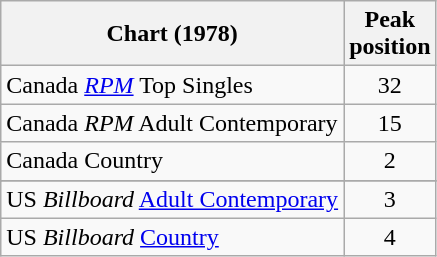<table class="wikitable sortable">
<tr>
<th>Chart (1978)</th>
<th>Peak<br>position</th>
</tr>
<tr>
<td>Canada <em><a href='#'>RPM</a></em> Top Singles</td>
<td style="text-align:center;">32</td>
</tr>
<tr>
<td>Canada <em>RPM</em> Adult Contemporary</td>
<td style="text-align:center;">15</td>
</tr>
<tr>
<td>Canada Country</td>
<td style="text-align:center;">2</td>
</tr>
<tr>
</tr>
<tr>
<td>US <em>Billboard</em> <a href='#'>Adult Contemporary</a></td>
<td style="text-align:center;">3</td>
</tr>
<tr>
<td>US <em>Billboard</em> <a href='#'>Country</a></td>
<td style="text-align:center;">4</td>
</tr>
</table>
